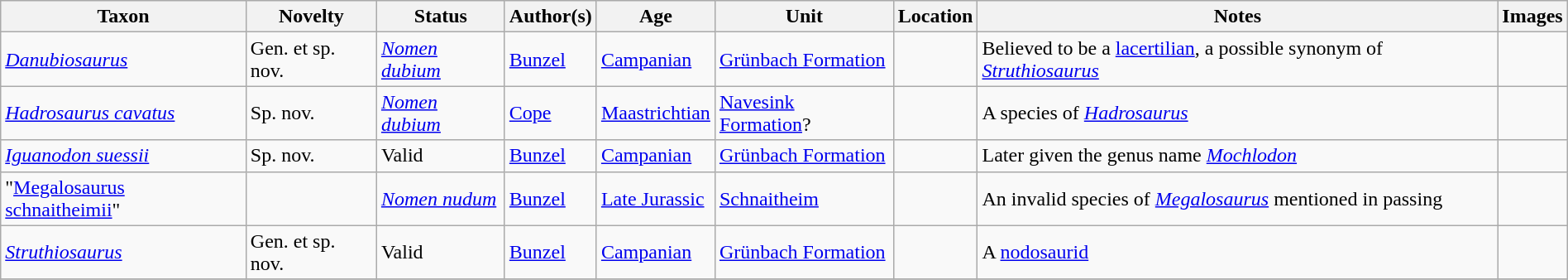<table class="wikitable sortable" align="center" width="100%">
<tr>
<th>Taxon</th>
<th>Novelty</th>
<th>Status</th>
<th>Author(s)</th>
<th>Age</th>
<th>Unit</th>
<th>Location</th>
<th>Notes</th>
<th>Images</th>
</tr>
<tr>
<td><em><a href='#'>Danubiosaurus</a></em></td>
<td>Gen. et sp. nov.</td>
<td><em><a href='#'>Nomen dubium</a></em></td>
<td><a href='#'>Bunzel</a></td>
<td><a href='#'>Campanian</a></td>
<td><a href='#'>Grünbach Formation</a></td>
<td></td>
<td>Believed to be a <a href='#'>lacertilian</a>, a possible synonym of <em><a href='#'>Struthiosaurus</a></em></td>
<td></td>
</tr>
<tr>
<td><em><a href='#'>Hadrosaurus cavatus</a></em></td>
<td>Sp. nov.</td>
<td><em><a href='#'>Nomen dubium</a></em></td>
<td><a href='#'>Cope</a></td>
<td><a href='#'>Maastrichtian</a></td>
<td><a href='#'>Navesink Formation</a>?</td>
<td></td>
<td>A species of <em><a href='#'>Hadrosaurus</a></em></td>
<td></td>
</tr>
<tr>
<td><em><a href='#'>Iguanodon suessii</a></em></td>
<td>Sp. nov.</td>
<td>Valid</td>
<td><a href='#'>Bunzel</a></td>
<td><a href='#'>Campanian</a></td>
<td><a href='#'>Grünbach Formation</a></td>
<td></td>
<td>Later given the genus name <em><a href='#'>Mochlodon</a></em></td>
<td></td>
</tr>
<tr>
<td>"<a href='#'>Megalosaurus schnaitheimii</a>"</td>
<td></td>
<td><em><a href='#'>Nomen nudum</a></em></td>
<td><a href='#'>Bunzel</a></td>
<td><a href='#'>Late Jurassic</a></td>
<td><a href='#'>Schnaitheim</a></td>
<td></td>
<td>An invalid species of <em><a href='#'>Megalosaurus</a></em> mentioned in passing</td>
<td></td>
</tr>
<tr>
<td><em><a href='#'>Struthiosaurus</a></em></td>
<td>Gen. et sp. nov.</td>
<td>Valid</td>
<td><a href='#'>Bunzel</a></td>
<td><a href='#'>Campanian</a></td>
<td><a href='#'>Grünbach Formation</a></td>
<td></td>
<td>A <a href='#'>nodosaurid</a></td>
<td></td>
</tr>
<tr>
</tr>
</table>
